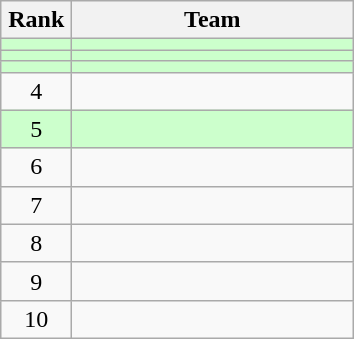<table class="wikitable" style="text-align: center;">
<tr>
<th width=40>Rank</th>
<th width=180>Team</th>
</tr>
<tr bgcolor=#CCFFCC>
<td></td>
<td align="left"></td>
</tr>
<tr bgcolor=#CCFFCC>
<td></td>
<td align="left"></td>
</tr>
<tr bgcolor=#CCFFCC>
<td></td>
<td align="left"></td>
</tr>
<tr>
<td>4</td>
<td align="left"></td>
</tr>
<tr bgcolor=#CCFFCC>
<td>5</td>
<td align="left"></td>
</tr>
<tr>
<td>6</td>
<td align="left"></td>
</tr>
<tr>
<td>7</td>
<td align="left"></td>
</tr>
<tr>
<td>8</td>
<td align="left"></td>
</tr>
<tr>
<td>9</td>
<td align="left"></td>
</tr>
<tr>
<td>10</td>
<td align="left"></td>
</tr>
</table>
